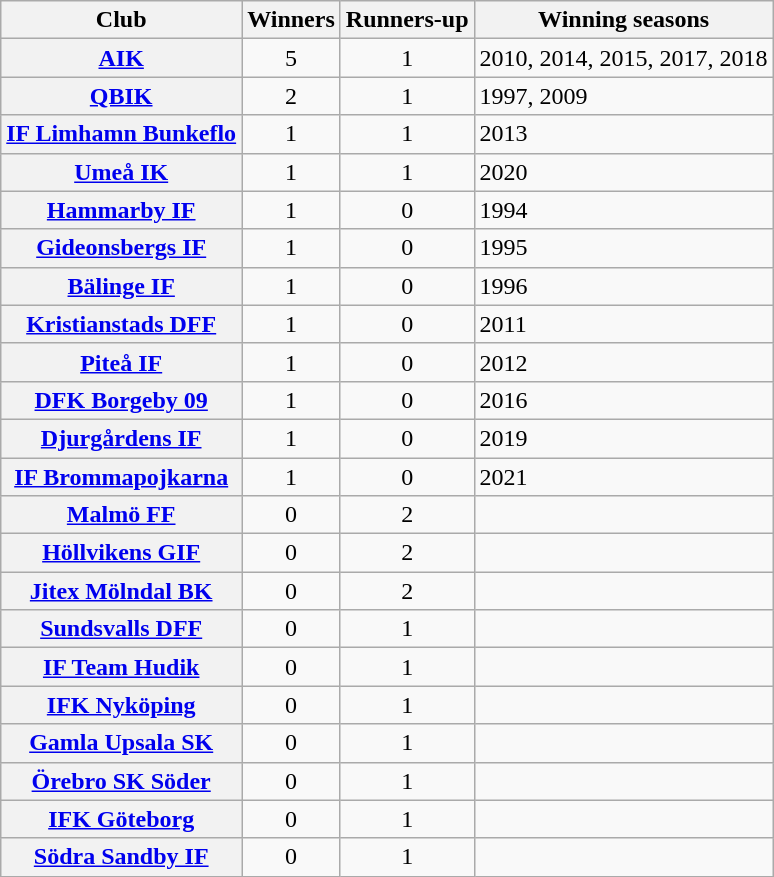<table class="wikitable">
<tr>
<th>Club</th>
<th>Winners</th>
<th>Runners-up</th>
<th>Winning seasons</th>
</tr>
<tr>
<th><a href='#'>AIK</a></th>
<td align="center">5</td>
<td align="center">1</td>
<td>2010, 2014, 2015, 2017, 2018</td>
</tr>
<tr>
<th><a href='#'>QBIK</a></th>
<td align="center">2</td>
<td align="center">1</td>
<td>1997, 2009</td>
</tr>
<tr>
<th><a href='#'>IF Limhamn Bunkeflo</a></th>
<td align="center">1</td>
<td align="center">1</td>
<td>2013</td>
</tr>
<tr>
<th><a href='#'>Umeå IK</a></th>
<td align="center">1</td>
<td align="center">1</td>
<td>2020</td>
</tr>
<tr>
<th><a href='#'>Hammarby IF</a></th>
<td align="center">1</td>
<td align="center">0</td>
<td>1994</td>
</tr>
<tr>
<th><a href='#'>Gideonsbergs IF</a></th>
<td align="center">1</td>
<td align="center">0</td>
<td>1995</td>
</tr>
<tr>
<th><a href='#'>Bälinge IF</a></th>
<td align="center">1</td>
<td align="center">0</td>
<td>1996</td>
</tr>
<tr>
<th><a href='#'>Kristianstads DFF</a></th>
<td align="center">1</td>
<td align="center">0</td>
<td>2011</td>
</tr>
<tr>
<th><a href='#'>Piteå IF</a></th>
<td align="center">1</td>
<td align="center">0</td>
<td>2012</td>
</tr>
<tr>
<th><a href='#'>DFK Borgeby 09</a></th>
<td align="center">1</td>
<td align="center">0</td>
<td>2016</td>
</tr>
<tr>
<th><a href='#'>Djurgårdens IF</a></th>
<td align="center">1</td>
<td align="center">0</td>
<td>2019</td>
</tr>
<tr>
<th><a href='#'>IF Brommapojkarna</a></th>
<td align="center">1</td>
<td align="center">0</td>
<td>2021</td>
</tr>
<tr>
<th><a href='#'>Malmö FF</a></th>
<td align="center">0</td>
<td align="center">2</td>
<td></td>
</tr>
<tr>
<th><a href='#'>Höllvikens GIF</a></th>
<td align="center">0</td>
<td align="center">2</td>
<td></td>
</tr>
<tr>
<th><a href='#'>Jitex Mölndal BK</a></th>
<td align="center">0</td>
<td align="center">2</td>
<td></td>
</tr>
<tr>
<th><a href='#'>Sundsvalls DFF</a></th>
<td align="center">0</td>
<td align="center">1</td>
<td></td>
</tr>
<tr>
<th><a href='#'>IF Team Hudik</a></th>
<td align="center">0</td>
<td align="center">1</td>
<td></td>
</tr>
<tr>
<th><a href='#'>IFK Nyköping</a></th>
<td align="center">0</td>
<td align="center">1</td>
<td></td>
</tr>
<tr>
<th><a href='#'>Gamla Upsala SK</a></th>
<td align="center">0</td>
<td align="center">1</td>
<td></td>
</tr>
<tr>
<th><a href='#'>Örebro SK Söder</a></th>
<td align="center">0</td>
<td align="center">1</td>
<td></td>
</tr>
<tr>
<th><a href='#'>IFK Göteborg</a></th>
<td align="center">0</td>
<td align="center">1</td>
<td></td>
</tr>
<tr>
<th><a href='#'>Södra Sandby IF</a></th>
<td align="center">0</td>
<td align="center">1</td>
<td></td>
</tr>
</table>
